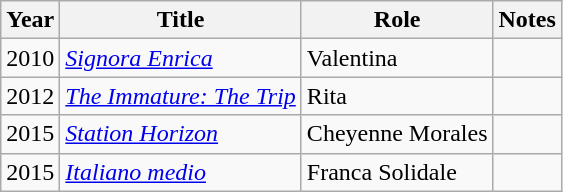<table class="wikitable sortable">
<tr>
<th>Year</th>
<th>Title</th>
<th>Role</th>
<th class="unsortable">Notes</th>
</tr>
<tr>
<td>2010</td>
<td><em><a href='#'>Signora Enrica</a></em></td>
<td>Valentina</td>
<td></td>
</tr>
<tr>
<td>2012</td>
<td><em><a href='#'>The Immature: The Trip</a></em></td>
<td>Rita</td>
<td></td>
</tr>
<tr>
<td>2015</td>
<td><em><a href='#'>Station Horizon</a></em></td>
<td>Cheyenne Morales</td>
<td></td>
</tr>
<tr>
<td>2015</td>
<td><em><a href='#'>Italiano medio</a></em></td>
<td>Franca Solidale</td>
<td></td>
</tr>
</table>
